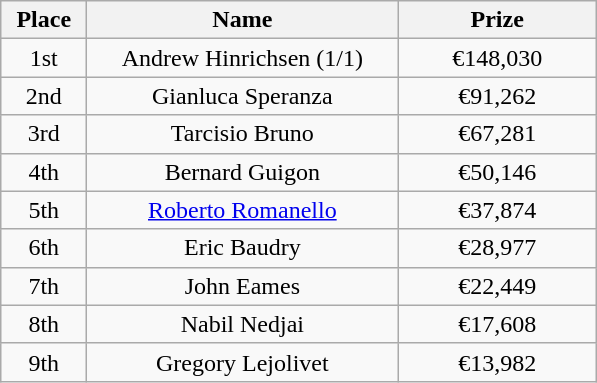<table class="wikitable">
<tr>
<th width="50">Place</th>
<th width="200">Name</th>
<th width="125">Prize</th>
</tr>
<tr>
<td align="center">1st</td>
<td align="center">Andrew Hinrichsen (1/1)</td>
<td align="center">€148,030</td>
</tr>
<tr>
<td align="center">2nd</td>
<td align="center">Gianluca Speranza</td>
<td align="center">€91,262</td>
</tr>
<tr>
<td align="center">3rd</td>
<td align="center">Tarcisio Bruno</td>
<td align="center">€67,281</td>
</tr>
<tr>
<td align="center">4th</td>
<td align="center">Bernard Guigon</td>
<td align="center">€50,146</td>
</tr>
<tr>
<td align="center">5th</td>
<td align="center"><a href='#'>Roberto Romanello</a></td>
<td align="center">€37,874</td>
</tr>
<tr>
<td align="center">6th</td>
<td align="center">Eric Baudry</td>
<td align="center">€28,977</td>
</tr>
<tr>
<td align="center">7th</td>
<td align="center">John Eames</td>
<td align="center">€22,449</td>
</tr>
<tr>
<td align="center">8th</td>
<td align="center">Nabil Nedjai</td>
<td align="center">€17,608</td>
</tr>
<tr>
<td align="center">9th</td>
<td align="center">Gregory Lejolivet</td>
<td align="center">€13,982</td>
</tr>
</table>
